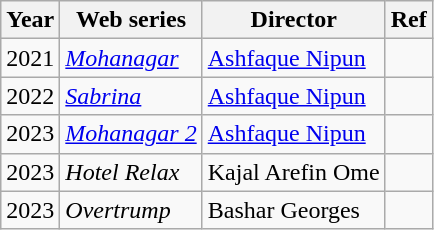<table class="wikitable" style="border: none;">
<tr>
<th scope="col">Year</th>
<th scope="col">Web series</th>
<th scope="col">Director</th>
<th scope="col">Ref</th>
</tr>
<tr>
<td>2021</td>
<td><em><a href='#'>Mohanagar</a></em></td>
<td><a href='#'>Ashfaque Nipun</a></td>
<td></td>
</tr>
<tr>
<td>2022</td>
<td><em><a href='#'>Sabrina</a></em></td>
<td><a href='#'>Ashfaque Nipun</a></td>
<td></td>
</tr>
<tr>
<td>2023</td>
<td><em><a href='#'>Mohanagar 2</a></em></td>
<td><a href='#'>Ashfaque Nipun</a></td>
<td></td>
</tr>
<tr>
<td>2023</td>
<td><em>Hotel Relax</em></td>
<td>Kajal Arefin Ome</td>
<td></td>
</tr>
<tr>
<td>2023</td>
<td><em>Overtrump</em></td>
<td>Bashar Georges</td>
<td></td>
</tr>
</table>
